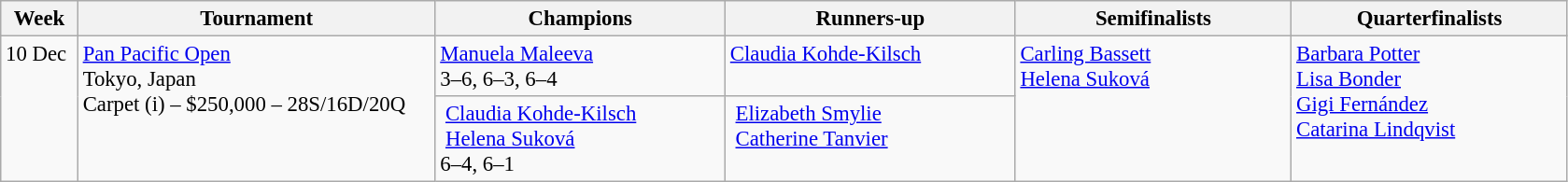<table class=wikitable style=font-size:95%>
<tr>
<th style="width:48px;">Week</th>
<th style="width:248px;">Tournament</th>
<th style="width:200px;">Champions</th>
<th style="width:200px;">Runners-up</th>
<th style="width:190px;">Semifinalists</th>
<th style="width:190px;">Quarterfinalists</th>
</tr>
<tr valign="top">
<td rowspan=2>10 Dec</td>
<td rowspan=2><a href='#'>Pan Pacific Open</a><br> Tokyo, Japan<br>Carpet (i) – $250,000 – 28S/16D/20Q</td>
<td> <a href='#'>Manuela Maleeva</a><br>3–6, 6–3, 6–4</td>
<td> <a href='#'>Claudia Kohde-Kilsch</a></td>
<td rowspan=2> <a href='#'>Carling Bassett</a> <br> <a href='#'>Helena Suková</a></td>
<td rowspan=2> <a href='#'>Barbara Potter</a>  <br> <a href='#'>Lisa Bonder</a> <br> <a href='#'>Gigi Fernández</a> <br> <a href='#'>Catarina Lindqvist</a></td>
</tr>
<tr valign="top">
<td> <a href='#'>Claudia Kohde-Kilsch</a><br> <a href='#'>Helena Suková</a><br>6–4, 6–1</td>
<td> <a href='#'>Elizabeth Smylie</a><br> <a href='#'>Catherine Tanvier</a></td>
</tr>
</table>
